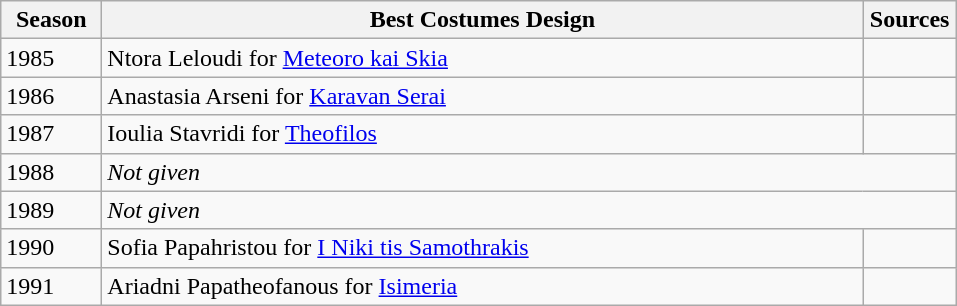<table class="wikitable" style="margin-right: 0;">
<tr text-align:center;">
<th style="width:60px;">Season</th>
<th style="width:500px;">Best Costumes Design</th>
<th style="width:55px;">Sources</th>
</tr>
<tr>
<td>1985</td>
<td>Ntora Leloudi for <a href='#'>Meteoro kai Skia</a></td>
<td></td>
</tr>
<tr>
<td>1986</td>
<td>Anastasia Arseni for <a href='#'>Karavan Serai</a></td>
<td></td>
</tr>
<tr>
<td>1987</td>
<td>Ioulia Stavridi for <a href='#'>Theofilos</a></td>
<td></td>
</tr>
<tr>
<td>1988</td>
<td colspan="2"><em>Not given</em></td>
</tr>
<tr>
<td>1989</td>
<td colspan="2"><em>Not given</em></td>
</tr>
<tr>
<td>1990</td>
<td>Sofia Papahristou for <a href='#'>I Niki tis Samothrakis</a></td>
<td></td>
</tr>
<tr>
<td>1991</td>
<td>Ariadni Papatheofanous for <a href='#'>Isimeria</a></td>
<td></td>
</tr>
</table>
